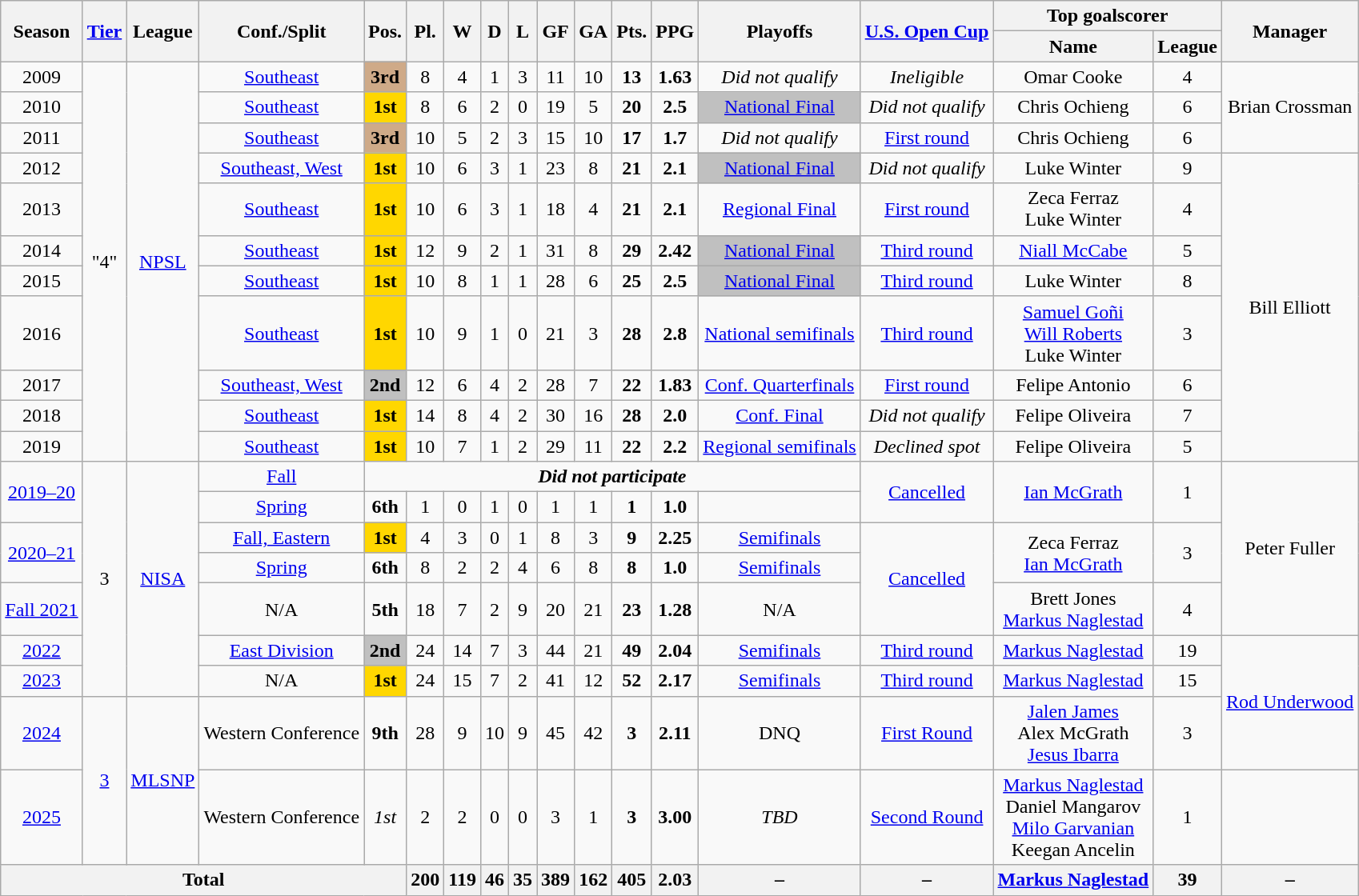<table class="wikitable" style="text-align:center">
<tr>
<th rowspan="2">Season</th>
<th rowspan="2"><a href='#'>Tier</a></th>
<th rowspan="2">League</th>
<th rowspan="2">Conf./Split</th>
<th rowspan="2">Pos.</th>
<th rowspan="2">Pl.</th>
<th rowspan="2">W</th>
<th rowspan="2">D</th>
<th rowspan="2">L</th>
<th rowspan="2">GF</th>
<th rowspan="2">GA</th>
<th rowspan="2">Pts.</th>
<th rowspan="2">PPG</th>
<th rowspan="2">Playoffs</th>
<th rowspan="2"><a href='#'>U.S. Open Cup</a></th>
<th colspan="2">Top goalscorer</th>
<th rowspan="2">Manager</th>
</tr>
<tr>
<th>Name</th>
<th>League</th>
</tr>
<tr>
<td>2009</td>
<td rowspan="11">"4"</td>
<td rowspan="11"><a href='#'>NPSL</a></td>
<td><a href='#'>Southeast</a></td>
<td bgcolor=#CFAA88><strong>3rd</strong></td>
<td>8</td>
<td>4</td>
<td>1</td>
<td>3</td>
<td>11</td>
<td>10</td>
<td><strong>13</strong></td>
<td><strong>1.63</strong></td>
<td><em>Did not qualify</em></td>
<td><em>Ineligible</em></td>
<td> Omar Cooke</td>
<td>4</td>
<td rowspan="3"> Brian Crossman</td>
</tr>
<tr>
<td>2010</td>
<td><a href='#'>Southeast</a></td>
<td bgcolor=gold><strong>1st</strong></td>
<td>8</td>
<td>6</td>
<td>2</td>
<td>0</td>
<td>19</td>
<td>5</td>
<td><strong>20</strong></td>
<td><strong>2.5</strong></td>
<td bgcolor=silver><a href='#'>National Final</a></td>
<td><em>Did not qualify</em></td>
<td> Chris Ochieng</td>
<td>6</td>
</tr>
<tr>
<td>2011</td>
<td><a href='#'>Southeast</a></td>
<td bgcolor=#CFAA88><strong>3rd</strong></td>
<td>10</td>
<td>5</td>
<td>2</td>
<td>3</td>
<td>15</td>
<td>10</td>
<td><strong>17</strong></td>
<td><strong>1.7</strong></td>
<td><em>Did not qualify</em></td>
<td><a href='#'>First round</a></td>
<td> Chris Ochieng</td>
<td>6</td>
</tr>
<tr>
<td>2012</td>
<td><a href='#'>Southeast, West</a></td>
<td bgcolor=gold><strong>1st</strong></td>
<td>10</td>
<td>6</td>
<td>3</td>
<td>1</td>
<td>23</td>
<td>8</td>
<td><strong>21</strong></td>
<td><strong>2.1</strong></td>
<td bgcolor=silver><a href='#'>National Final</a></td>
<td><em>Did not qualify</em></td>
<td> Luke Winter</td>
<td>9</td>
<td rowspan="8"> Bill Elliott</td>
</tr>
<tr>
<td>2013</td>
<td><a href='#'>Southeast</a></td>
<td bgcolor=gold><strong>1st</strong></td>
<td>10</td>
<td>6</td>
<td>3</td>
<td>1</td>
<td>18</td>
<td>4</td>
<td><strong>21</strong></td>
<td><strong>2.1</strong></td>
<td><a href='#'>Regional Final</a></td>
<td><a href='#'>First round</a></td>
<td> Zeca Ferraz<br> Luke Winter</td>
<td>4</td>
</tr>
<tr>
<td>2014</td>
<td><a href='#'>Southeast</a></td>
<td bgcolor=gold><strong>1st</strong></td>
<td>12</td>
<td>9</td>
<td>2</td>
<td>1</td>
<td>31</td>
<td>8</td>
<td><strong>29</strong></td>
<td><strong>2.42</strong></td>
<td bgcolor=silver><a href='#'>National Final</a></td>
<td><a href='#'>Third round</a></td>
<td> <a href='#'>Niall McCabe</a></td>
<td>5</td>
</tr>
<tr>
<td>2015</td>
<td><a href='#'>Southeast</a></td>
<td bgcolor=gold><strong>1st</strong></td>
<td>10</td>
<td>8</td>
<td>1</td>
<td>1</td>
<td>28</td>
<td>6</td>
<td><strong>25</strong></td>
<td><strong>2.5</strong></td>
<td bgcolor=silver><a href='#'>National Final</a></td>
<td><a href='#'>Third round</a></td>
<td> Luke Winter</td>
<td>8</td>
</tr>
<tr>
<td>2016</td>
<td><a href='#'>Southeast</a></td>
<td bgcolor=gold><strong>1st</strong></td>
<td>10</td>
<td>9</td>
<td>1</td>
<td>0</td>
<td>21</td>
<td>3</td>
<td><strong>28</strong></td>
<td><strong>2.8</strong></td>
<td><a href='#'>National semifinals</a></td>
<td><a href='#'>Third round</a></td>
<td> <a href='#'>Samuel Goñi</a><br> <a href='#'>Will Roberts</a><br> Luke Winter</td>
<td>3</td>
</tr>
<tr>
<td>2017</td>
<td><a href='#'>Southeast, West</a></td>
<td bgcolor=silver><strong>2nd</strong></td>
<td>12</td>
<td>6</td>
<td>4</td>
<td>2</td>
<td>28</td>
<td>7</td>
<td><strong>22</strong></td>
<td><strong>1.83</strong></td>
<td><a href='#'>Conf. Quarterfinals</a></td>
<td><a href='#'>First round</a></td>
<td> Felipe Antonio</td>
<td>6</td>
</tr>
<tr>
<td>2018</td>
<td><a href='#'>Southeast</a></td>
<td bgcolor=gold><strong>1st</strong></td>
<td>14</td>
<td>8</td>
<td>4</td>
<td>2</td>
<td>30</td>
<td>16</td>
<td><strong>28</strong></td>
<td><strong>2.0</strong></td>
<td><a href='#'>Conf. Final</a></td>
<td><em>Did not qualify</em></td>
<td> Felipe Oliveira</td>
<td>7</td>
</tr>
<tr>
<td>2019</td>
<td><a href='#'>Southeast</a></td>
<td bgcolor=gold><strong>1st</strong></td>
<td>10</td>
<td>7</td>
<td>1</td>
<td>2</td>
<td>29</td>
<td>11</td>
<td><strong>22</strong></td>
<td><strong>2.2</strong></td>
<td><a href='#'>Regional semifinals</a></td>
<td><em>Declined spot</em></td>
<td> Felipe Oliveira</td>
<td>5</td>
</tr>
<tr>
<td rowspan="2"><a href='#'>2019–20</a></td>
<td rowspan="7">3</td>
<td rowspan="7"><a href='#'>NISA</a></td>
<td><a href='#'>Fall</a></td>
<td colspan="10" style="text-align:center;"><strong><em>Did not participate</em></strong></td>
<td rowspan="2"><a href='#'>Cancelled</a></td>
<td rowspan="2"> <a href='#'>Ian McGrath</a></td>
<td rowspan="2">1</td>
<td rowspan="5"> Peter Fuller</td>
</tr>
<tr>
<td><a href='#'>Spring</a></td>
<td><strong>6th</strong></td>
<td>1</td>
<td>0</td>
<td>1</td>
<td>0</td>
<td>1</td>
<td>1</td>
<td><strong>1</strong></td>
<td><strong>1.0</strong></td>
</tr>
<tr>
<td rowspan="2"><a href='#'>2020–21</a></td>
<td><a href='#'>Fall, Eastern</a></td>
<td bgcolor=gold><strong>1st</strong></td>
<td>4</td>
<td>3</td>
<td>0</td>
<td>1</td>
<td>8</td>
<td>3</td>
<td><strong>9</strong></td>
<td><strong>2.25</strong></td>
<td><a href='#'>Semifinals</a></td>
<td rowspan="3"><a href='#'>Cancelled</a></td>
<td rowspan="2"> Zeca Ferraz<br> <a href='#'>Ian McGrath</a></td>
<td rowspan="2">3</td>
</tr>
<tr>
<td><a href='#'>Spring</a></td>
<td><strong>6th</strong></td>
<td>8</td>
<td>2</td>
<td>2</td>
<td>4</td>
<td>6</td>
<td>8</td>
<td><strong>8</strong></td>
<td><strong>1.0</strong></td>
<td><a href='#'>Semifinals</a></td>
</tr>
<tr>
<td><a href='#'>Fall 2021</a></td>
<td>N/A</td>
<td><strong>5th</strong></td>
<td>18</td>
<td>7</td>
<td>2</td>
<td>9</td>
<td>20</td>
<td>21</td>
<td><strong>23</strong></td>
<td><strong>1.28</strong></td>
<td>N/A</td>
<td> Brett Jones<br> <a href='#'>Markus Naglestad</a></td>
<td>4</td>
</tr>
<tr>
<td><a href='#'>2022</a></td>
<td><a href='#'>East Division</a></td>
<td bgcolor=silver><strong>2nd</strong></td>
<td>24</td>
<td>14</td>
<td>7</td>
<td>3</td>
<td>44</td>
<td>21</td>
<td><strong>49</strong></td>
<td><strong>2.04</strong></td>
<td><a href='#'>Semifinals</a></td>
<td><a href='#'>Third round</a></td>
<td> <a href='#'>Markus Naglestad</a></td>
<td>19</td>
<td rowspan="3"> <a href='#'>Rod Underwood</a></td>
</tr>
<tr>
<td><a href='#'>2023</a></td>
<td>N/A</td>
<td bgcolor=gold><strong>1st</strong></td>
<td>24</td>
<td>15</td>
<td>7</td>
<td>2</td>
<td>41</td>
<td>12</td>
<td><strong>52</strong></td>
<td><strong>2.17</strong></td>
<td><a href='#'>Semifinals</a></td>
<td><a href='#'>Third round</a></td>
<td> <a href='#'>Markus Naglestad</a></td>
<td>15</td>
</tr>
<tr>
<td><a href='#'>2024</a></td>
<td rowspan=2><a href='#'>3</a></td>
<td rowspan=2><a href='#'>MLSNP</a></td>
<td>Western Conference</td>
<td><strong>9th</strong></td>
<td>28</td>
<td>9</td>
<td>10</td>
<td>9</td>
<td>45</td>
<td>42</td>
<td><strong>3</strong></td>
<td><strong>2.11</strong></td>
<td>DNQ</td>
<td><a href='#'>First Round</a></td>
<td> <a href='#'>Jalen James</a><br> Alex McGrath<br> <a href='#'>Jesus Ibarra</a></td>
<td>3</td>
</tr>
<tr>
<td><a href='#'>2025</a></td>
<td>Western Conference</td>
<td><em>1st</em></td>
<td>2</td>
<td>2</td>
<td>0</td>
<td>0</td>
<td>3</td>
<td>1</td>
<td><strong>3</strong></td>
<td><strong>3.00</strong></td>
<td><em>TBD</em></td>
<td><a href='#'>Second Round</a></td>
<td> <a href='#'>Markus Naglestad</a><br> Daniel Mangarov<br> <a href='#'>Milo Garvanian</a><br> Keegan Ancelin</td>
<td>1</td>
</tr>
<tr>
<th colspan="5">Total</th>
<th>200</th>
<th>119</th>
<th>46</th>
<th>35</th>
<th>389</th>
<th>162</th>
<th>405</th>
<th>2.03</th>
<th>–</th>
<th>–</th>
<th> <a href='#'>Markus Naglestad</a></th>
<th>39</th>
<th>–</th>
</tr>
</table>
